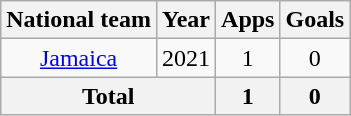<table class="wikitable" style="text-align:center">
<tr>
<th>National team</th>
<th>Year</th>
<th>Apps</th>
<th>Goals</th>
</tr>
<tr>
<td><a href='#'>Jamaica</a></td>
<td>2021</td>
<td>1</td>
<td>0</td>
</tr>
<tr>
<th colspan=2>Total</th>
<th>1</th>
<th>0</th>
</tr>
</table>
